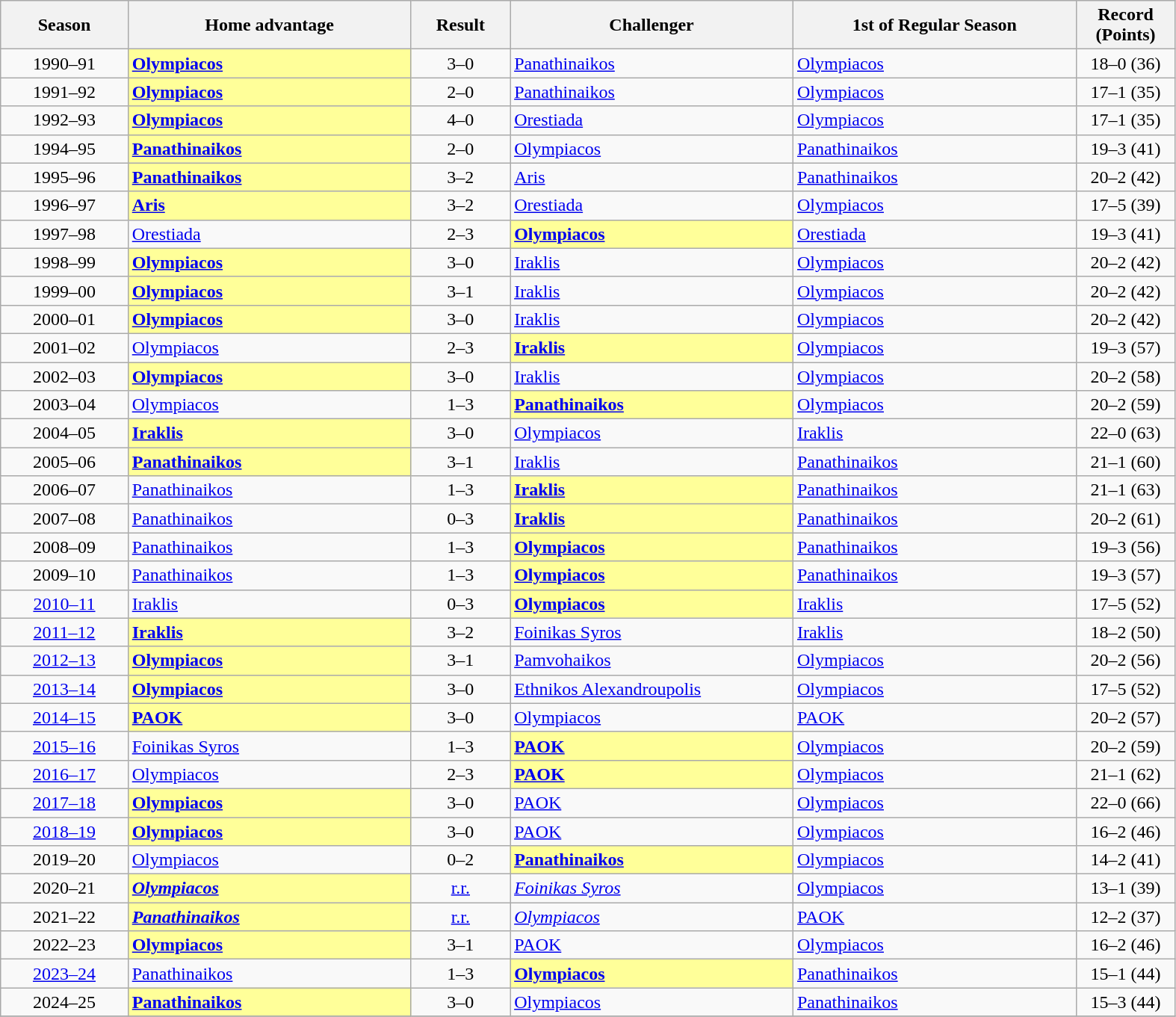<table class="wikitable" width=83%>
<tr>
<th width="9%">Season</th>
<th width="20%">Home advantage</th>
<th width="7%">Result</th>
<th width="20%">Challenger</th>
<th width="20%">1st of Regular Season</th>
<th width="7%">Record (Points)</th>
</tr>
<tr>
<td style="text-align:center">1990–91</td>
<td style="background:#FFFF99"><strong><a href='#'>Olympiacos</a></strong></td>
<td style="text-align:center">3–0</td>
<td><a href='#'>Panathinaikos</a></td>
<td><a href='#'>Olympiacos</a></td>
<td style="text-align:center">18–0 (36)</td>
</tr>
<tr>
<td style="text-align:center">1991–92</td>
<td style="background:#FFFF99"><strong><a href='#'>Olympiacos</a></strong></td>
<td style="text-align:center">2–0</td>
<td><a href='#'>Panathinaikos</a></td>
<td><a href='#'>Olympiacos</a></td>
<td style="text-align:center">17–1 (35)</td>
</tr>
<tr>
<td style="text-align:center">1992–93</td>
<td style="background:#FFFF99"><strong><a href='#'>Olympiacos</a></strong></td>
<td style="text-align:center">4–0</td>
<td><a href='#'>Orestiada</a></td>
<td><a href='#'>Olympiacos</a></td>
<td style="text-align:center">17–1 (35)</td>
</tr>
<tr>
<td style="text-align:center">1994–95</td>
<td style="background:#FFFF99"><strong><a href='#'>Panathinaikos</a></strong></td>
<td style="text-align:center">2–0</td>
<td><a href='#'>Olympiacos</a></td>
<td><a href='#'>Panathinaikos</a></td>
<td style="text-align:center">19–3 (41)</td>
</tr>
<tr>
<td style="text-align:center">1995–96</td>
<td style="background:#FFFF99"><strong><a href='#'>Panathinaikos</a></strong></td>
<td style="text-align:center">3–2</td>
<td><a href='#'>Aris</a></td>
<td><a href='#'>Panathinaikos</a></td>
<td style="text-align:center">20–2 (42)</td>
</tr>
<tr>
<td style="text-align:center">1996–97</td>
<td style="background:#FFFF99"><strong><a href='#'>Aris</a></strong></td>
<td style="text-align:center">3–2</td>
<td><a href='#'>Orestiada</a></td>
<td><a href='#'>Olympiacos</a></td>
<td style="text-align:center">17–5 (39)</td>
</tr>
<tr>
<td style="text-align:center">1997–98</td>
<td><a href='#'>Orestiada</a></td>
<td style="text-align:center">2–3</td>
<td style="background:#FFFF99"><strong><a href='#'>Olympiacos</a></strong></td>
<td><a href='#'>Orestiada</a></td>
<td style="text-align:center">19–3 (41)</td>
</tr>
<tr>
<td style="text-align:center">1998–99</td>
<td style="background:#FFFF99"><strong><a href='#'>Olympiacos</a></strong></td>
<td style="text-align:center">3–0</td>
<td><a href='#'>Iraklis</a></td>
<td><a href='#'>Olympiacos</a></td>
<td style="text-align:center">20–2 (42)</td>
</tr>
<tr>
<td style="text-align:center">1999–00</td>
<td style="background:#FFFF99"><strong><a href='#'>Olympiacos</a></strong></td>
<td style="text-align:center">3–1</td>
<td><a href='#'>Iraklis</a></td>
<td><a href='#'>Olympiacos</a></td>
<td style="text-align:center">20–2 (42)</td>
</tr>
<tr>
<td style="text-align:center">2000–01</td>
<td style="background:#FFFF99"><strong><a href='#'>Olympiacos</a></strong></td>
<td style="text-align:center">3–0</td>
<td><a href='#'>Iraklis</a></td>
<td><a href='#'>Olympiacos</a></td>
<td style="text-align:center">20–2 (42)</td>
</tr>
<tr>
<td style="text-align:center">2001–02</td>
<td><a href='#'>Olympiacos</a></td>
<td style="text-align:center">2–3</td>
<td style="background:#FFFF99"><strong><a href='#'>Iraklis</a></strong></td>
<td><a href='#'>Olympiacos</a></td>
<td style="text-align:center">19–3 (57)</td>
</tr>
<tr>
<td style="text-align:center">2002–03</td>
<td style="background:#FFFF99"><strong><a href='#'>Olympiacos</a></strong></td>
<td style="text-align:center">3–0</td>
<td><a href='#'>Iraklis</a></td>
<td><a href='#'>Olympiacos</a></td>
<td style="text-align:center">20–2 (58)</td>
</tr>
<tr>
<td style="text-align:center">2003–04</td>
<td><a href='#'>Olympiacos</a></td>
<td style="text-align:center">1–3</td>
<td style="background:#FFFF99"><strong><a href='#'>Panathinaikos</a></strong></td>
<td><a href='#'>Olympiacos</a></td>
<td style="text-align:center">20–2 (59)</td>
</tr>
<tr>
<td style="text-align:center">2004–05</td>
<td style="background:#FFFF99"><strong><a href='#'>Iraklis</a></strong></td>
<td style="text-align:center">3–0</td>
<td><a href='#'>Olympiacos</a></td>
<td><a href='#'>Iraklis</a></td>
<td style="text-align:center">22–0 (63)</td>
</tr>
<tr>
<td style="text-align:center">2005–06</td>
<td style="background:#FFFF99"><strong><a href='#'>Panathinaikos</a></strong></td>
<td style="text-align:center">3–1</td>
<td><a href='#'>Iraklis</a></td>
<td><a href='#'>Panathinaikos</a></td>
<td style="text-align:center">21–1 (60)</td>
</tr>
<tr>
<td style="text-align:center">2006–07</td>
<td><a href='#'>Panathinaikos</a></td>
<td style="text-align:center">1–3</td>
<td style="background:#FFFF99"><strong><a href='#'>Iraklis</a></strong></td>
<td><a href='#'>Panathinaikos</a></td>
<td style="text-align:center">21–1 (63)</td>
</tr>
<tr>
<td style="text-align:center">2007–08</td>
<td><a href='#'>Panathinaikos</a></td>
<td style="text-align:center">0–3</td>
<td style="background:#FFFF99"><strong><a href='#'>Iraklis</a></strong></td>
<td><a href='#'>Panathinaikos</a></td>
<td style="text-align:center">20–2 (61)</td>
</tr>
<tr>
<td style="text-align:center">2008–09</td>
<td><a href='#'>Panathinaikos</a></td>
<td style="text-align:center">1–3</td>
<td style="background:#FFFF99"><strong><a href='#'>Olympiacos</a></strong></td>
<td><a href='#'>Panathinaikos</a></td>
<td style="text-align:center">19–3 (56)</td>
</tr>
<tr>
<td style="text-align:center">2009–10</td>
<td><a href='#'>Panathinaikos</a></td>
<td style="text-align:center">1–3</td>
<td style="background:#FFFF99"><strong><a href='#'>Olympiacos</a></strong></td>
<td><a href='#'>Panathinaikos</a></td>
<td style="text-align:center">19–3 (57)</td>
</tr>
<tr>
<td style="text-align:center"><a href='#'>2010–11</a></td>
<td><a href='#'>Iraklis</a></td>
<td style="text-align:center">0–3</td>
<td style="background:#FFFF99"><strong><a href='#'>Olympiacos</a></strong></td>
<td><a href='#'>Iraklis</a></td>
<td style="text-align:center">17–5 (52)</td>
</tr>
<tr>
<td style="text-align:center"><a href='#'>2011–12</a></td>
<td style="background:#FFFF99"><strong><a href='#'>Iraklis</a></strong></td>
<td style="text-align:center">3–2</td>
<td><a href='#'>Foinikas Syros</a></td>
<td><a href='#'>Iraklis</a></td>
<td style="text-align:center">18–2 (50)</td>
</tr>
<tr>
<td style="text-align:center"><a href='#'>2012–13</a></td>
<td style="background:#FFFF99"><strong><a href='#'>Olympiacos</a></strong></td>
<td style="text-align:center">3–1</td>
<td><a href='#'>Pamvohaikos</a></td>
<td><a href='#'>Olympiacos</a></td>
<td style="text-align:center">20–2 (56)</td>
</tr>
<tr>
<td style="text-align:center"><a href='#'>2013–14</a></td>
<td style="background:#FFFF99"><strong><a href='#'>Olympiacos</a></strong></td>
<td style="text-align:center">3–0</td>
<td><a href='#'>Ethnikos Alexandroupolis</a></td>
<td><a href='#'>Olympiacos</a></td>
<td style="text-align:center">17–5 (52)</td>
</tr>
<tr>
<td style="text-align:center"><a href='#'>2014–15</a></td>
<td style="background:#FFFF99"><strong><a href='#'>PAOK</a></strong></td>
<td style="text-align:center">3–0</td>
<td><a href='#'>Olympiacos</a></td>
<td><a href='#'>PAOK</a></td>
<td style="text-align:center">20–2 (57)</td>
</tr>
<tr>
<td style="text-align:center"><a href='#'>2015–16</a></td>
<td><a href='#'>Foinikas Syros</a></td>
<td style="text-align:center">1–3</td>
<td style="background:#FFFF99"><strong><a href='#'>PAOK</a></strong></td>
<td><a href='#'>Olympiacos</a></td>
<td style="text-align:center">20–2 (59)</td>
</tr>
<tr>
<td style="text-align:center"><a href='#'>2016–17</a></td>
<td><a href='#'>Olympiacos</a></td>
<td style="text-align:center">2–3</td>
<td style="background:#FFFF99"><strong><a href='#'>PAOK</a></strong></td>
<td><a href='#'>Olympiacos</a></td>
<td style="text-align:center">21–1 (62)</td>
</tr>
<tr>
<td style="text-align:center"><a href='#'>2017–18</a></td>
<td style="background:#FFFF99"><strong><a href='#'>Olympiacos</a></strong></td>
<td style="text-align:center">3–0</td>
<td><a href='#'>PAOK</a></td>
<td><a href='#'>Olympiacos</a></td>
<td style="text-align:center">22–0 (66)</td>
</tr>
<tr>
<td style="text-align:center"><a href='#'>2018–19</a></td>
<td style="background:#FFFF99"><strong><a href='#'>Olympiacos</a></strong></td>
<td style="text-align:center">3–0</td>
<td><a href='#'>PAOK</a></td>
<td><a href='#'>Olympiacos</a></td>
<td style="text-align:center">16–2 (46)</td>
</tr>
<tr>
<td style="text-align:center">2019–20</td>
<td><a href='#'>Olympiacos</a></td>
<td style="text-align:center">0–2</td>
<td style="background:#FFFF99"><strong><a href='#'>Panathinaikos</a></strong></td>
<td><a href='#'>Olympiacos</a></td>
<td style="text-align:center">14–2 (41)</td>
</tr>
<tr>
<td style="text-align:center">2020–21</td>
<td style="background:#FFFF99"><strong><em><a href='#'>Olympiacos</a></em></strong></td>
<td style="text-align:center"><a href='#'>r.r.</a></td>
<td><em><a href='#'>Foinikas Syros</a></em></td>
<td><a href='#'>Olympiacos</a></td>
<td style="text-align:center">13–1 (39)</td>
</tr>
<tr>
<td style="text-align:center">2021–22</td>
<td style="background:#FFFF99"><strong><em><a href='#'>Panathinaikos</a></em></strong></td>
<td style="text-align:center"><a href='#'>r.r.</a></td>
<td><em><a href='#'>Olympiacos</a></em></td>
<td><a href='#'>PAOK</a></td>
<td style="text-align:center">12–2 (37)</td>
</tr>
<tr>
<td style="text-align:center">2022–23</td>
<td style="background:#FFFF99"><strong><a href='#'>Olympiacos</a></strong></td>
<td style="text-align:center">3–1</td>
<td><a href='#'>PAOK</a></td>
<td><a href='#'>Olympiacos</a></td>
<td style="text-align:center">16–2 (46)</td>
</tr>
<tr>
<td style="text-align:center"><a href='#'>2023–24</a></td>
<td><a href='#'>Panathinaikos</a></td>
<td style="text-align:center">1–3</td>
<td style="background:#FFFF99"><strong><a href='#'>Olympiacos</a></strong></td>
<td><a href='#'>Panathinaikos</a></td>
<td style="text-align:center">15–1 (44)</td>
</tr>
<tr>
<td style="text-align:center">2024–25</td>
<td style="background:#FFFF99"><strong><a href='#'>Panathinaikos</a></strong></td>
<td style="text-align:center">3–0</td>
<td><a href='#'>Olympiacos</a></td>
<td><a href='#'>Panathinaikos</a></td>
<td style="text-align:center">15–3 (44)</td>
</tr>
<tr>
</tr>
</table>
